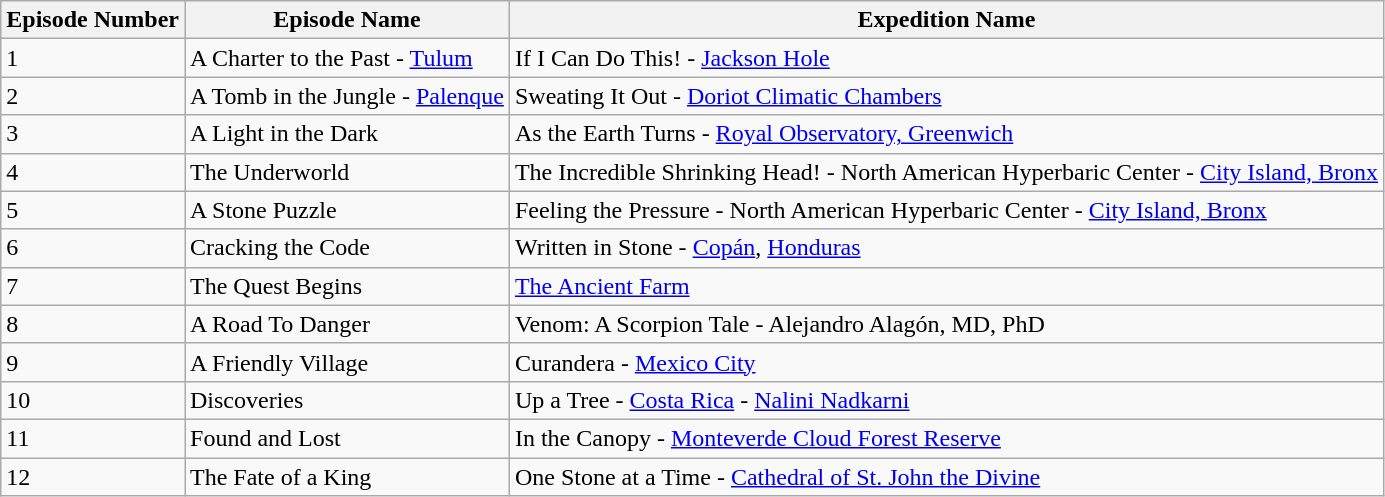<table class="wikitable">
<tr>
<th>Episode Number</th>
<th>Episode Name</th>
<th>Expedition Name</th>
</tr>
<tr>
<td>1</td>
<td>A Charter to the Past - <a href='#'>Tulum</a></td>
<td>If I Can Do This! - <a href='#'>Jackson Hole</a></td>
</tr>
<tr>
<td>2</td>
<td>A Tomb in the Jungle - <a href='#'>Palenque</a></td>
<td>Sweating It Out - <a href='#'>Doriot Climatic Chambers</a></td>
</tr>
<tr>
<td>3</td>
<td>A Light in the Dark</td>
<td>As the Earth Turns - <a href='#'>Royal Observatory, Greenwich</a></td>
</tr>
<tr>
<td>4</td>
<td>The Underworld</td>
<td>The Incredible Shrinking Head! - North American Hyperbaric Center - <a href='#'>City Island, Bronx</a></td>
</tr>
<tr>
<td>5</td>
<td>A Stone Puzzle</td>
<td>Feeling the Pressure - North American Hyperbaric Center - <a href='#'>City Island, Bronx</a></td>
</tr>
<tr>
<td>6</td>
<td>Cracking the Code</td>
<td>Written in Stone - <a href='#'>Copán</a>, <a href='#'>Honduras</a></td>
</tr>
<tr>
<td>7</td>
<td>The Quest Begins</td>
<td><a href='#'>The Ancient Farm</a></td>
</tr>
<tr>
<td>8</td>
<td>A Road To Danger</td>
<td>Venom: A Scorpion Tale - Alejandro Alagón, MD, PhD</td>
</tr>
<tr>
<td>9</td>
<td>A Friendly Village</td>
<td>Curandera - <a href='#'>Mexico City</a></td>
</tr>
<tr>
<td>10</td>
<td>Discoveries</td>
<td>Up a Tree - <a href='#'>Costa Rica</a> - <a href='#'>Nalini Nadkarni</a></td>
</tr>
<tr>
<td>11</td>
<td>Found and Lost</td>
<td>In the Canopy - <a href='#'>Monteverde Cloud Forest Reserve</a></td>
</tr>
<tr>
<td>12</td>
<td>The Fate of a King</td>
<td>One Stone at a Time - <a href='#'>Cathedral of St. John the Divine</a></td>
</tr>
</table>
